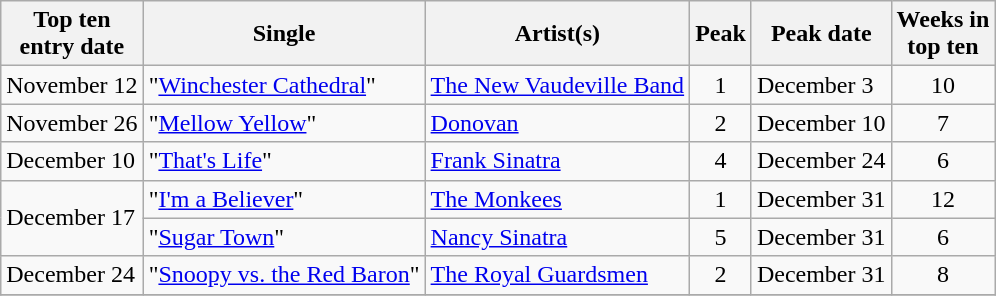<table class="plainrowheaders sortable wikitable">
<tr>
<th>Top ten<br>entry date</th>
<th>Single</th>
<th>Artist(s)</th>
<th data-sort-type="number">Peak</th>
<th>Peak date</th>
<th data-sort-type="number">Weeks in<br>top ten</th>
</tr>
<tr>
<td>November 12</td>
<td>"<a href='#'>Winchester Cathedral</a>"</td>
<td><a href='#'>The New Vaudeville Band</a></td>
<td align=center>1</td>
<td>December 3</td>
<td align=center>10</td>
</tr>
<tr>
<td>November 26</td>
<td>"<a href='#'>Mellow Yellow</a>"</td>
<td><a href='#'>Donovan</a></td>
<td align=center>2</td>
<td>December 10</td>
<td align=center>7</td>
</tr>
<tr>
<td>December 10</td>
<td>"<a href='#'>That's Life</a>"</td>
<td><a href='#'>Frank Sinatra</a></td>
<td align=center>4</td>
<td>December 24</td>
<td align=center>6</td>
</tr>
<tr>
<td rowspan="2">December 17</td>
<td>"<a href='#'>I'm a Believer</a>"</td>
<td><a href='#'>The Monkees</a></td>
<td align=center>1</td>
<td>December 31</td>
<td align=center>12</td>
</tr>
<tr>
<td>"<a href='#'>Sugar Town</a>"</td>
<td><a href='#'>Nancy Sinatra</a></td>
<td align=center>5</td>
<td>December 31</td>
<td align=center>6</td>
</tr>
<tr>
<td>December 24</td>
<td>"<a href='#'>Snoopy vs. the Red Baron</a>"</td>
<td><a href='#'>The Royal Guardsmen</a></td>
<td align=center>2</td>
<td>December 31</td>
<td align=center>8</td>
</tr>
<tr>
</tr>
</table>
